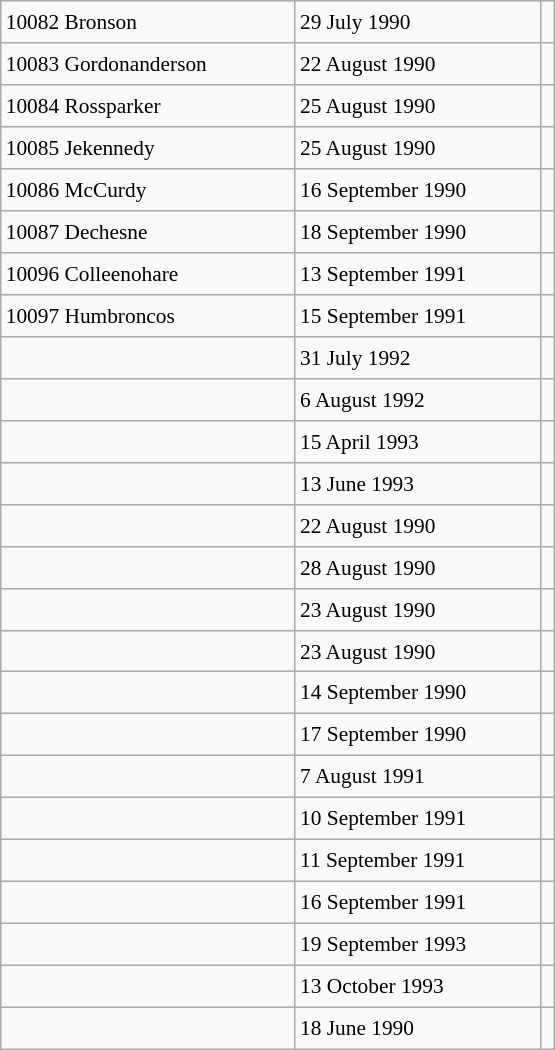<table class="wikitable" style="font-size: 89%; float: left; width: 26em; margin-right: 1em; height: 700px">
<tr>
<td>10082 Bronson</td>
<td>29 July 1990</td>
<td></td>
</tr>
<tr>
<td>10083 Gordonanderson</td>
<td>22 August 1990</td>
<td></td>
</tr>
<tr>
<td>10084 Rossparker</td>
<td>25 August 1990</td>
<td></td>
</tr>
<tr>
<td>10085 Jekennedy</td>
<td>25 August 1990</td>
<td></td>
</tr>
<tr>
<td>10086 McCurdy</td>
<td>16 September 1990</td>
<td></td>
</tr>
<tr>
<td>10087 Dechesne</td>
<td>18 September 1990</td>
<td></td>
</tr>
<tr>
<td>10096 Colleenohare</td>
<td>13 September 1991</td>
<td></td>
</tr>
<tr>
<td>10097 Humbroncos</td>
<td>15 September 1991</td>
<td></td>
</tr>
<tr>
<td></td>
<td>31 July 1992</td>
<td></td>
</tr>
<tr>
<td></td>
<td>6 August 1992</td>
<td></td>
</tr>
<tr>
<td></td>
<td>15 April 1993</td>
<td></td>
</tr>
<tr>
<td></td>
<td>13 June 1993</td>
<td></td>
</tr>
<tr>
<td></td>
<td>22 August 1990</td>
<td></td>
</tr>
<tr>
<td></td>
<td>28 August 1990</td>
<td></td>
</tr>
<tr>
<td></td>
<td>23 August 1990</td>
<td></td>
</tr>
<tr>
<td></td>
<td>23 August 1990</td>
<td></td>
</tr>
<tr>
<td></td>
<td>14 September 1990</td>
<td></td>
</tr>
<tr>
<td></td>
<td>17 September 1990</td>
<td></td>
</tr>
<tr>
<td></td>
<td>7 August 1991</td>
<td></td>
</tr>
<tr>
<td></td>
<td>10 September 1991</td>
<td></td>
</tr>
<tr>
<td></td>
<td>11 September 1991</td>
<td></td>
</tr>
<tr>
<td></td>
<td>16 September 1991</td>
<td></td>
</tr>
<tr>
<td></td>
<td>19 September 1993</td>
<td></td>
</tr>
<tr>
<td></td>
<td>13 October 1993</td>
<td></td>
</tr>
<tr>
<td></td>
<td>18 June 1990</td>
<td></td>
</tr>
</table>
